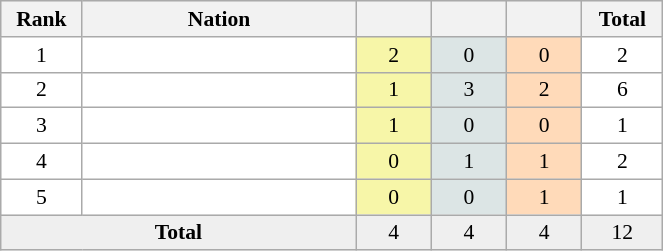<table class=wikitable width=35% cellspacing="1" cellpadding="3" style="border:1px solid #AAAAAA;font-size:90%">
<tr bgcolor="#EFEFEF">
<th width=50>Rank</th>
<th width=200>Nation</th>
<th width=50></th>
<th width=50></th>
<th width=50></th>
<th width=50>Total</th>
</tr>
<tr align="center" valign="top" bgcolor="#FFFFFF">
<td rowspan="1" valign="center">1</td>
<td align="left"></td>
<td style="background:#F7F6A8;">2</td>
<td style="background:#DCE5E5;">0</td>
<td style="background:#FFDAB9;">0</td>
<td>2</td>
</tr>
<tr align="center" valign="top" bgcolor="#FFFFFF">
<td rowspan="1" valign="center">2</td>
<td align="left"></td>
<td style="background:#F7F6A8;">1</td>
<td style="background:#DCE5E5;">3</td>
<td style="background:#FFDAB9;">2</td>
<td>6</td>
</tr>
<tr align="center" valign="top" bgcolor="#FFFFFF">
<td rowspan="1" valign="center">3</td>
<td align="left"></td>
<td style="background:#F7F6A8;">1</td>
<td style="background:#DCE5E5;">0</td>
<td style="background:#FFDAB9;">0</td>
<td>1</td>
</tr>
<tr align="center" valign="top" bgcolor="#FFFFFF">
<td rowspan="1" valign="center">4</td>
<td align="left"></td>
<td style="background:#F7F6A8;">0</td>
<td style="background:#DCE5E5;">1</td>
<td style="background:#FFDAB9;">1</td>
<td>2</td>
</tr>
<tr align="center" valign="top" bgcolor="#FFFFFF">
<td rowspan="1" valign="center">5</td>
<td align="left"></td>
<td style="background:#F7F6A8;">0</td>
<td style="background:#DCE5E5;">0</td>
<td style="background:#FFDAB9;">1</td>
<td>1</td>
</tr>
<tr align="center" valign="top" bgcolor="#EFEFEF">
<td colspan="2" rowspan="1" valign="center"><strong>Total</strong></td>
<td>4</td>
<td>4</td>
<td>4</td>
<td>12</td>
</tr>
</table>
